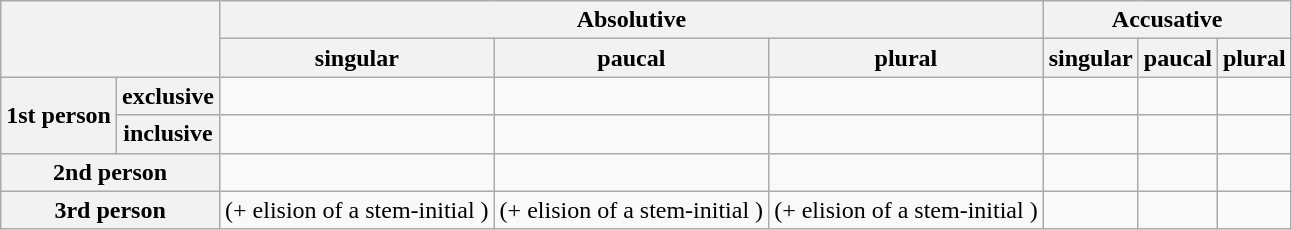<table class="wikitable">
<tr>
<th rowspan="2" colspan="2"></th>
<th colspan="3">Absolutive</th>
<th colspan="3">Accusative</th>
</tr>
<tr>
<th>singular</th>
<th>paucal</th>
<th>plural</th>
<th>singular</th>
<th>paucal</th>
<th>plural</th>
</tr>
<tr>
<th rowspan="2">1st person</th>
<th>exclusive</th>
<td></td>
<td></td>
<td></td>
<td></td>
<td></td>
<td></td>
</tr>
<tr>
<th>inclusive</th>
<td></td>
<td></td>
<td></td>
<td></td>
<td></td>
<td></td>
</tr>
<tr>
<th colspan="2">2nd person</th>
<td></td>
<td></td>
<td></td>
<td></td>
<td></td>
<td></td>
</tr>
<tr>
<th colspan="2">3rd person</th>
<td> (+ elision of a stem-initial )</td>
<td> (+ elision of a stem-initial )</td>
<td> (+ elision of a stem-initial )</td>
<td></td>
<td></td>
<td></td>
</tr>
</table>
